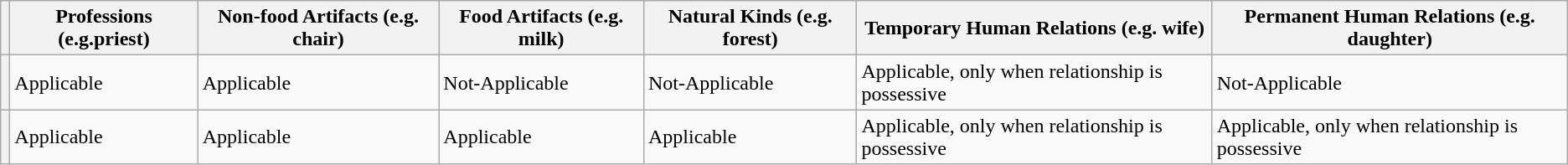<table class="wikitable">
<tr>
<th></th>
<th>Professions (e.g.priest)</th>
<th>Non-food Artifacts (e.g. chair)</th>
<th>Food Artifacts (e.g. milk)</th>
<th>Natural Kinds (e.g. forest)</th>
<th>Temporary Human Relations (e.g. wife)</th>
<th>Permanent Human Relations (e.g. daughter)</th>
</tr>
<tr>
<th></th>
<td>Applicable</td>
<td>Applicable</td>
<td>Not-Applicable</td>
<td>Not-Applicable</td>
<td>Applicable, only when relationship is possessive</td>
<td>Not-Applicable</td>
</tr>
<tr>
<th></th>
<td>Applicable</td>
<td>Applicable</td>
<td>Applicable</td>
<td>Applicable</td>
<td>Applicable, only when relationship is possessive</td>
<td>Applicable, only when relationship is possessive</td>
</tr>
</table>
